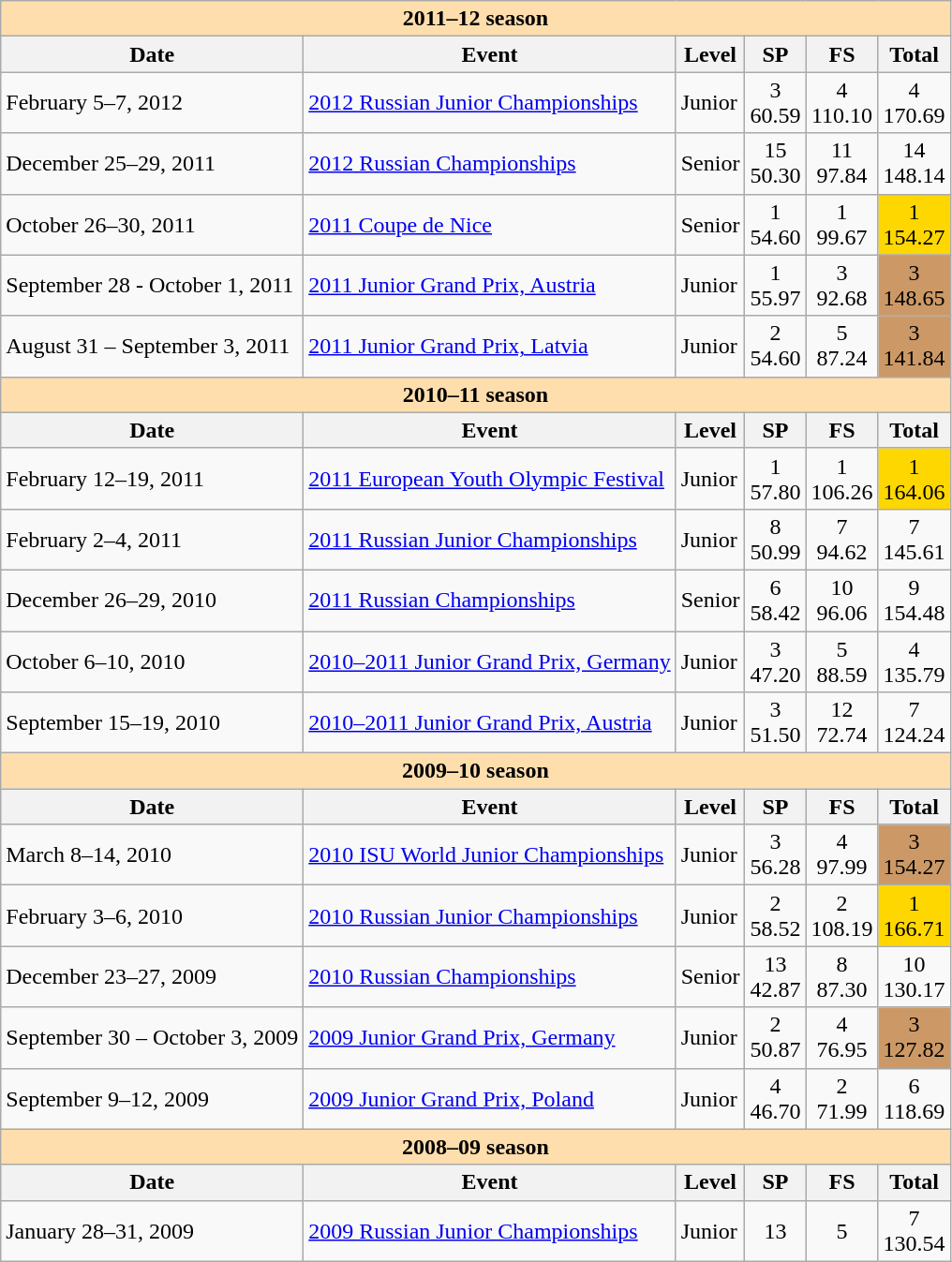<table class="wikitable">
<tr>
<td colspan="6" style="background-color: #ffdead; " align="center"><strong>2011–12 season</strong></td>
</tr>
<tr>
<th>Date</th>
<th>Event</th>
<th>Level</th>
<th>SP</th>
<th>FS</th>
<th>Total</th>
</tr>
<tr>
<td>February 5–7, 2012</td>
<td><a href='#'>2012 Russian Junior Championships</a></td>
<td>Junior</td>
<td align=center>3<br>60.59</td>
<td align=center>4<br>110.10</td>
<td align=center>4<br>170.69</td>
</tr>
<tr>
<td>December 25–29, 2011</td>
<td><a href='#'>2012 Russian Championships</a></td>
<td>Senior</td>
<td align=center>15<br>50.30</td>
<td align=center>11<br>97.84</td>
<td align=center>14<br>148.14</td>
</tr>
<tr>
<td>October 26–30, 2011</td>
<td><a href='#'>2011 Coupe de Nice</a></td>
<td>Senior</td>
<td align=center>1<br>54.60</td>
<td align=center>1<br>99.67</td>
<td align=center bgcolor=gold>1<br>154.27</td>
</tr>
<tr>
<td>September 28 - October 1, 2011</td>
<td><a href='#'>2011 Junior Grand Prix, Austria</a></td>
<td>Junior</td>
<td align=center>1<br>55.97</td>
<td align=center>3<br>92.68</td>
<td align=center bgcolor=cc9966>3<br>148.65</td>
</tr>
<tr>
<td>August 31 – September 3, 2011</td>
<td><a href='#'>2011 Junior Grand Prix, Latvia</a></td>
<td>Junior</td>
<td align=center>2<br>54.60</td>
<td align=center>5<br>87.24</td>
<td align=center bgcolor=cc9966>3<br>141.84</td>
</tr>
<tr>
<td colspan="6" style="background-color: #ffdead; " align="center"><strong>2010–11 season</strong></td>
</tr>
<tr>
<th>Date</th>
<th>Event</th>
<th>Level</th>
<th>SP</th>
<th>FS</th>
<th>Total</th>
</tr>
<tr>
<td>February 12–19, 2011</td>
<td><a href='#'>2011 European Youth Olympic Festival</a></td>
<td>Junior</td>
<td align=center>1<br>57.80</td>
<td align=center>1<br>106.26</td>
<td align=center bgcolor=gold>1<br>164.06</td>
</tr>
<tr>
<td>February 2–4, 2011</td>
<td><a href='#'>2011 Russian Junior Championships</a></td>
<td>Junior</td>
<td align=center>8<br>50.99</td>
<td align=center>7<br>94.62</td>
<td align=center>7<br>145.61</td>
</tr>
<tr>
<td>December 26–29, 2010</td>
<td><a href='#'>2011 Russian Championships</a></td>
<td>Senior</td>
<td align=center>6<br>58.42</td>
<td align=center>10<br>96.06</td>
<td align=center>9<br>154.48</td>
</tr>
<tr>
<td>October 6–10, 2010</td>
<td><a href='#'>2010–2011 Junior Grand Prix, Germany</a></td>
<td>Junior</td>
<td align=center>3<br>47.20</td>
<td align=center>5<br>88.59</td>
<td align=center>4<br>135.79</td>
</tr>
<tr>
<td>September 15–19, 2010</td>
<td><a href='#'>2010–2011 Junior Grand Prix, Austria</a></td>
<td>Junior</td>
<td align=center>3<br>51.50</td>
<td align=center>12<br>72.74</td>
<td align=center>7<br>124.24</td>
</tr>
<tr>
<th colspan="6" style="background-color: #ffdead; " align="center">2009–10 season</th>
</tr>
<tr>
<th>Date</th>
<th>Event</th>
<th>Level</th>
<th>SP</th>
<th>FS</th>
<th>Total</th>
</tr>
<tr>
<td>March 8–14, 2010</td>
<td><a href='#'>2010 ISU World Junior Championships</a></td>
<td>Junior</td>
<td align=center>3<br>56.28</td>
<td align=center>4<br>97.99</td>
<td align=center bgcolor=cc9966>3<br>154.27</td>
</tr>
<tr>
<td>February 3–6, 2010</td>
<td><a href='#'>2010 Russian Junior Championships</a></td>
<td>Junior</td>
<td align=center>2<br>58.52</td>
<td align=center>2<br>108.19</td>
<td align=center bgcolor=gold>1<br>166.71</td>
</tr>
<tr>
<td>December 23–27, 2009</td>
<td><a href='#'>2010 Russian Championships</a></td>
<td>Senior</td>
<td align=center>13<br>42.87</td>
<td align=center>8<br>87.30</td>
<td align=center>10<br>130.17</td>
</tr>
<tr>
<td>September 30 – October 3, 2009</td>
<td><a href='#'>2009 Junior Grand Prix, Germany</a></td>
<td>Junior</td>
<td align=center>2<br>50.87</td>
<td align=center>4<br>76.95</td>
<td align=center bgcolor=cc9966>3<br>127.82</td>
</tr>
<tr>
<td>September 9–12, 2009</td>
<td><a href='#'>2009 Junior Grand Prix, Poland</a></td>
<td>Junior</td>
<td align=center>4<br>46.70</td>
<td align=center>2<br>71.99</td>
<td align=center>6<br>118.69</td>
</tr>
<tr>
<td colspan="6" style="background-color: #ffdead; " align="center"><strong>2008–09 season</strong></td>
</tr>
<tr>
<th>Date</th>
<th>Event</th>
<th>Level</th>
<th>SP</th>
<th>FS</th>
<th>Total</th>
</tr>
<tr>
<td>January 28–31, 2009</td>
<td><a href='#'>2009 Russian Junior Championships</a></td>
<td>Junior</td>
<td align=center>13</td>
<td align=center>5</td>
<td align=center>7<br>130.54</td>
</tr>
</table>
